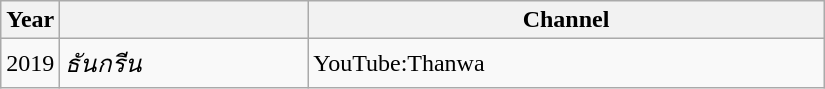<table class="wikitable" style="width:550px">
<tr>
<th width=15>Year</th>
<th></th>
<th>Channel</th>
</tr>
<tr>
<td rowspan=1>2019</td>
<td><em>ธันกรีน</em></td>
<td>YouTube:Thanwa</td>
</tr>
</table>
